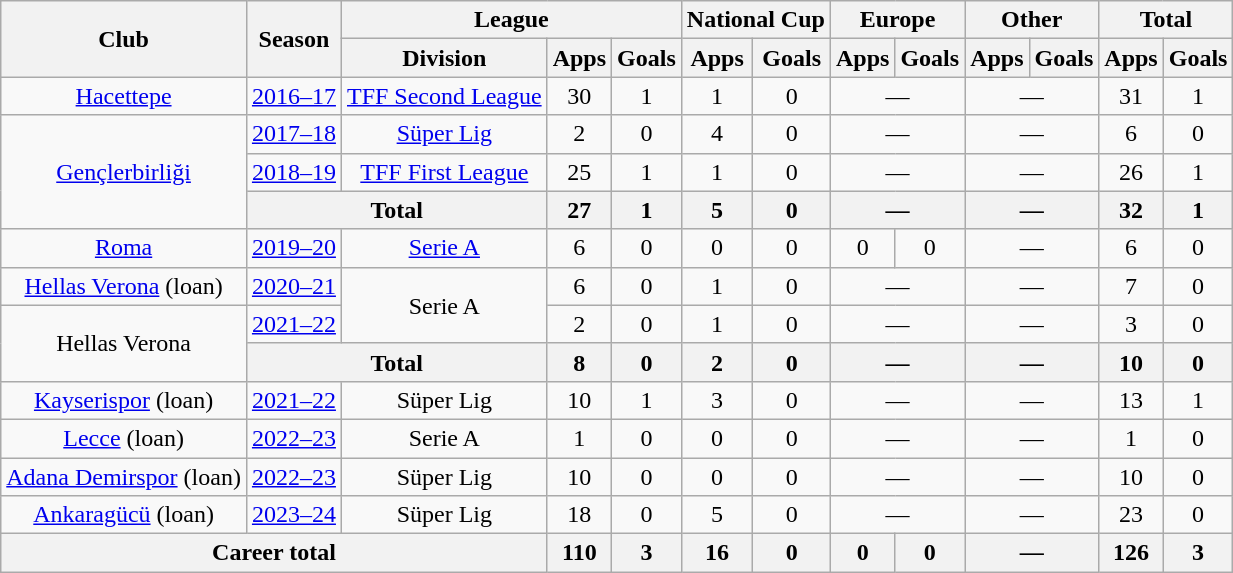<table class="wikitable" style="text-align:center">
<tr>
<th rowspan="2">Club</th>
<th rowspan="2">Season</th>
<th colspan="3">League</th>
<th colspan="2">National Cup</th>
<th colspan="2">Europe</th>
<th colspan="2">Other</th>
<th colspan="2">Total</th>
</tr>
<tr>
<th>Division</th>
<th>Apps</th>
<th>Goals</th>
<th>Apps</th>
<th>Goals</th>
<th>Apps</th>
<th>Goals</th>
<th>Apps</th>
<th>Goals</th>
<th>Apps</th>
<th>Goals</th>
</tr>
<tr>
<td><a href='#'>Hacettepe</a></td>
<td><a href='#'>2016–17</a></td>
<td><a href='#'>TFF Second League</a></td>
<td>30</td>
<td>1</td>
<td>1</td>
<td>0</td>
<td colspan="2">—</td>
<td colspan="2">—</td>
<td>31</td>
<td>1</td>
</tr>
<tr>
<td rowspan="3"><a href='#'>Gençlerbirliği</a></td>
<td><a href='#'>2017–18</a></td>
<td><a href='#'>Süper Lig</a></td>
<td>2</td>
<td>0</td>
<td>4</td>
<td>0</td>
<td colspan="2">—</td>
<td colspan="2">—</td>
<td>6</td>
<td>0</td>
</tr>
<tr>
<td><a href='#'>2018–19</a></td>
<td><a href='#'>TFF First League</a></td>
<td>25</td>
<td>1</td>
<td>1</td>
<td>0</td>
<td colspan="2">—</td>
<td colspan="2">—</td>
<td>26</td>
<td>1</td>
</tr>
<tr>
<th colspan="2">Total</th>
<th>27</th>
<th>1</th>
<th>5</th>
<th>0</th>
<th colspan="2">—</th>
<th colspan="2">—</th>
<th>32</th>
<th>1</th>
</tr>
<tr>
<td><a href='#'>Roma</a></td>
<td><a href='#'>2019–20</a></td>
<td><a href='#'>Serie A</a></td>
<td>6</td>
<td>0</td>
<td>0</td>
<td>0</td>
<td>0</td>
<td>0</td>
<td colspan="2">—</td>
<td>6</td>
<td>0</td>
</tr>
<tr>
<td><a href='#'>Hellas Verona</a> (loan)</td>
<td><a href='#'>2020–21</a></td>
<td rowspan="2">Serie A</td>
<td>6</td>
<td>0</td>
<td>1</td>
<td>0</td>
<td colspan="2">—</td>
<td colspan="2">—</td>
<td>7</td>
<td>0</td>
</tr>
<tr>
<td rowspan="2">Hellas Verona</td>
<td><a href='#'>2021–22</a></td>
<td>2</td>
<td>0</td>
<td>1</td>
<td>0</td>
<td colspan="2">—</td>
<td colspan="2">—</td>
<td>3</td>
<td>0</td>
</tr>
<tr>
<th colspan="2">Total</th>
<th>8</th>
<th>0</th>
<th>2</th>
<th>0</th>
<th colspan="2">—</th>
<th colspan="2">—</th>
<th>10</th>
<th>0</th>
</tr>
<tr>
<td><a href='#'>Kayserispor</a> (loan)</td>
<td><a href='#'>2021–22</a></td>
<td>Süper Lig</td>
<td>10</td>
<td>1</td>
<td>3</td>
<td>0</td>
<td colspan="2">—</td>
<td colspan="2">—</td>
<td>13</td>
<td>1</td>
</tr>
<tr>
<td><a href='#'>Lecce</a> (loan)</td>
<td><a href='#'>2022–23</a></td>
<td>Serie A</td>
<td>1</td>
<td>0</td>
<td>0</td>
<td>0</td>
<td colspan="2">—</td>
<td colspan="2">—</td>
<td>1</td>
<td>0</td>
</tr>
<tr>
<td><a href='#'>Adana Demirspor</a> (loan)</td>
<td><a href='#'>2022–23</a></td>
<td>Süper Lig</td>
<td>10</td>
<td>0</td>
<td>0</td>
<td>0</td>
<td colspan="2">—</td>
<td colspan="2">—</td>
<td>10</td>
<td>0</td>
</tr>
<tr>
<td><a href='#'>Ankaragücü</a> (loan)</td>
<td><a href='#'>2023–24</a></td>
<td>Süper Lig</td>
<td>18</td>
<td>0</td>
<td>5</td>
<td>0</td>
<td colspan="2">—</td>
<td colspan="2">—</td>
<td>23</td>
<td>0</td>
</tr>
<tr>
<th colspan="3">Career total</th>
<th>110</th>
<th>3</th>
<th>16</th>
<th>0</th>
<th>0</th>
<th>0</th>
<th colspan="2">—</th>
<th>126</th>
<th>3</th>
</tr>
</table>
